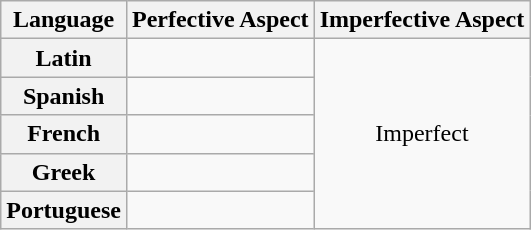<table class="wikitable" style="text-align: center;">
<tr>
<th>Language</th>
<th>Perfective Aspect</th>
<th>Imperfective Aspect</th>
</tr>
<tr>
<th>Latin</th>
<td></td>
<td rowspan=5>Imperfect</td>
</tr>
<tr>
<th>Spanish</th>
<td></td>
</tr>
<tr>
<th>French</th>
<td></td>
</tr>
<tr>
<th>Greek</th>
<td></td>
</tr>
<tr>
<th>Portuguese</th>
<td></td>
</tr>
</table>
